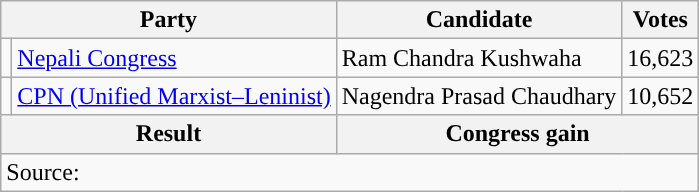<table class="wikitable">
<tr>
<th colspan="2">Party</th>
<th>Candidate</th>
<th>Votes</th>
</tr>
<tr>
<td style="background-color:"></td>
<td><a href='#'>Nepali Congress</a></td>
<td>Ram Chandra Kushwaha</td>
<td>16,623</td>
</tr>
<tr>
<td style="background-color:"></td>
<td><a href='#'>CPN (Unified Marxist–Leninist)</a></td>
<td>Nagendra Prasad Chaudhary</td>
<td>10,652</td>
</tr>
<tr>
<th colspan="2">Result</th>
<th colspan="2">Congress gain</th>
</tr>
<tr>
<td colspan="4">Source: </td>
</tr>
</table>
